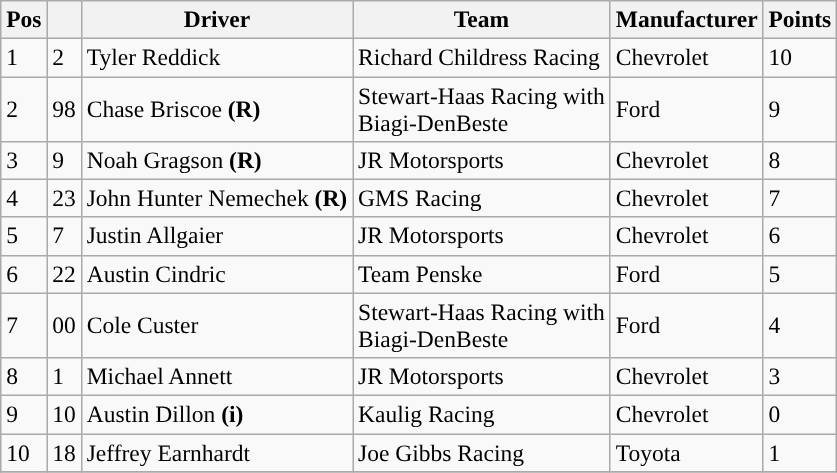<table class="wikitable" style="font-size:98%">
<tr>
<th>Pos</th>
<th></th>
<th>Driver</th>
<th>Team</th>
<th>Manufacturer</th>
<th>Points</th>
</tr>
<tr>
<td>1</td>
<td>2</td>
<td>Tyler Reddick</td>
<td>Richard Childress Racing</td>
<td>Chevrolet</td>
<td>10</td>
</tr>
<tr>
<td>2</td>
<td>98</td>
<td>Chase Briscoe <strong>(R)</strong></td>
<td>Stewart-Haas Racing with<br>Biagi-DenBeste</td>
<td>Ford</td>
<td>9</td>
</tr>
<tr>
<td>3</td>
<td>9</td>
<td>Noah Gragson <strong>(R)</strong></td>
<td>JR Motorsports</td>
<td>Chevrolet</td>
<td>8</td>
</tr>
<tr>
<td>4</td>
<td>23</td>
<td>John Hunter Nemechek <strong>(R)</strong></td>
<td>GMS Racing</td>
<td>Chevrolet</td>
<td>7</td>
</tr>
<tr>
<td>5</td>
<td>7</td>
<td>Justin Allgaier</td>
<td>JR Motorsports</td>
<td>Chevrolet</td>
<td>6</td>
</tr>
<tr>
<td>6</td>
<td>22</td>
<td>Austin Cindric</td>
<td>Team Penske</td>
<td>Ford</td>
<td>5</td>
</tr>
<tr>
<td>7</td>
<td>00</td>
<td>Cole Custer</td>
<td>Stewart-Haas Racing with<br>Biagi-DenBeste</td>
<td>Ford</td>
<td>4</td>
</tr>
<tr>
<td>8</td>
<td>1</td>
<td>Michael Annett</td>
<td>JR Motorsports</td>
<td>Chevrolet</td>
<td>3</td>
</tr>
<tr>
<td>9</td>
<td>10</td>
<td>Austin Dillon <strong>(i)</strong></td>
<td>Kaulig Racing</td>
<td>Chevrolet</td>
<td>0</td>
</tr>
<tr>
<td>10</td>
<td>18</td>
<td>Jeffrey Earnhardt</td>
<td>Joe Gibbs Racing</td>
<td>Toyota</td>
<td>1</td>
</tr>
<tr>
</tr>
</table>
